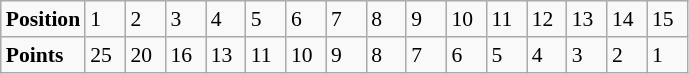<table class="wikitable" style="font-size: 90%;">
<tr>
<td><strong>Position</strong></td>
<td width=20>1</td>
<td width=20>2</td>
<td width=20>3</td>
<td width=20>4</td>
<td width=20>5</td>
<td width=20>6</td>
<td width=20>7</td>
<td width=20>8</td>
<td width=20>9</td>
<td width=20>10</td>
<td width=20>11</td>
<td width=20>12</td>
<td width=20>13</td>
<td width=20>14</td>
<td width=20>15</td>
</tr>
<tr>
<td><strong>Points</strong></td>
<td>25</td>
<td>20</td>
<td>16</td>
<td>13</td>
<td>11</td>
<td>10</td>
<td>9</td>
<td>8</td>
<td>7</td>
<td>6</td>
<td>5</td>
<td>4</td>
<td>3</td>
<td>2</td>
<td>1</td>
</tr>
</table>
